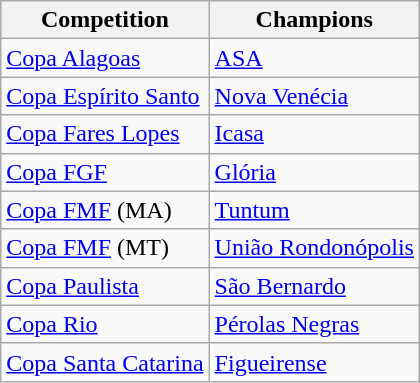<table class="wikitable">
<tr>
<th>Competition</th>
<th>Champions</th>
</tr>
<tr>
<td><a href='#'>Copa Alagoas</a></td>
<td><a href='#'>ASA</a></td>
</tr>
<tr>
<td><a href='#'>Copa Espírito Santo</a></td>
<td><a href='#'>Nova Venécia</a></td>
</tr>
<tr>
<td><a href='#'>Copa Fares Lopes</a></td>
<td><a href='#'>Icasa</a></td>
</tr>
<tr>
<td><a href='#'>Copa FGF</a></td>
<td><a href='#'>Glória</a></td>
</tr>
<tr>
<td><a href='#'>Copa FMF</a> (MA)</td>
<td><a href='#'>Tuntum</a></td>
</tr>
<tr>
<td><a href='#'>Copa FMF</a> (MT)</td>
<td><a href='#'>União Rondonópolis</a></td>
</tr>
<tr>
<td><a href='#'>Copa Paulista</a></td>
<td><a href='#'>São Bernardo</a></td>
</tr>
<tr>
<td><a href='#'>Copa Rio</a></td>
<td><a href='#'>Pérolas Negras</a></td>
</tr>
<tr>
<td><a href='#'>Copa Santa Catarina</a></td>
<td><a href='#'>Figueirense</a></td>
</tr>
</table>
